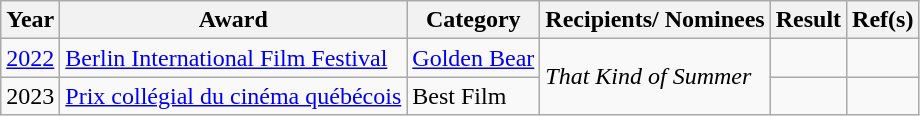<table class="wikitable sortable">
<tr>
<th>Year</th>
<th>Award</th>
<th>Category</th>
<th>Recipients/ Nominees</th>
<th>Result</th>
<th>Ref(s)</th>
</tr>
<tr>
<td><a href='#'>2022</a></td>
<td><a href='#'>Berlin International Film Festival</a></td>
<td><a href='#'>Golden Bear</a></td>
<td rowspan=2><em>That Kind of Summer</em></td>
<td></td>
<td></td>
</tr>
<tr>
<td>2023</td>
<td><a href='#'>Prix collégial du cinéma québécois</a></td>
<td>Best Film</td>
<td></td>
<td></td>
</tr>
</table>
